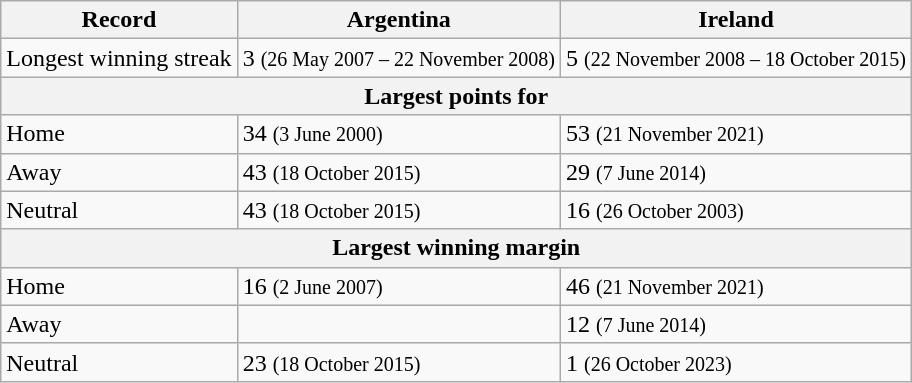<table class="wikitable">
<tr>
<th>Record</th>
<th>Argentina</th>
<th>Ireland</th>
</tr>
<tr>
<td>Longest winning streak</td>
<td>3 <small>(26 May 2007 – 22 November 2008)</small></td>
<td>5 <small>(22 November 2008 – 18 October 2015)</small></td>
</tr>
<tr>
<th colspan=3 style="text-align:center">Largest points for</th>
</tr>
<tr>
<td>Home</td>
<td>34 <small>(3 June 2000)</small></td>
<td>53 <small>(21 November 2021)</small></td>
</tr>
<tr>
<td>Away</td>
<td>43 <small>(18 October 2015)</small></td>
<td>29 <small>(7 June 2014)</small></td>
</tr>
<tr>
<td>Neutral</td>
<td>43 <small>(18 October 2015)</small></td>
<td>16 <small>(26 October 2003)</small></td>
</tr>
<tr>
<th colspan=3 style="text-align:center">Largest winning margin</th>
</tr>
<tr>
<td>Home</td>
<td>16 <small>(2 June 2007)</small></td>
<td>46 <small>(21 November 2021)</small></td>
</tr>
<tr>
<td>Away</td>
<td></td>
<td>12 <small>(7 June 2014)</small></td>
</tr>
<tr>
<td>Neutral</td>
<td>23 <small>(18 October 2015)</small></td>
<td>1 <small>(26 October 2023)</small></td>
</tr>
</table>
